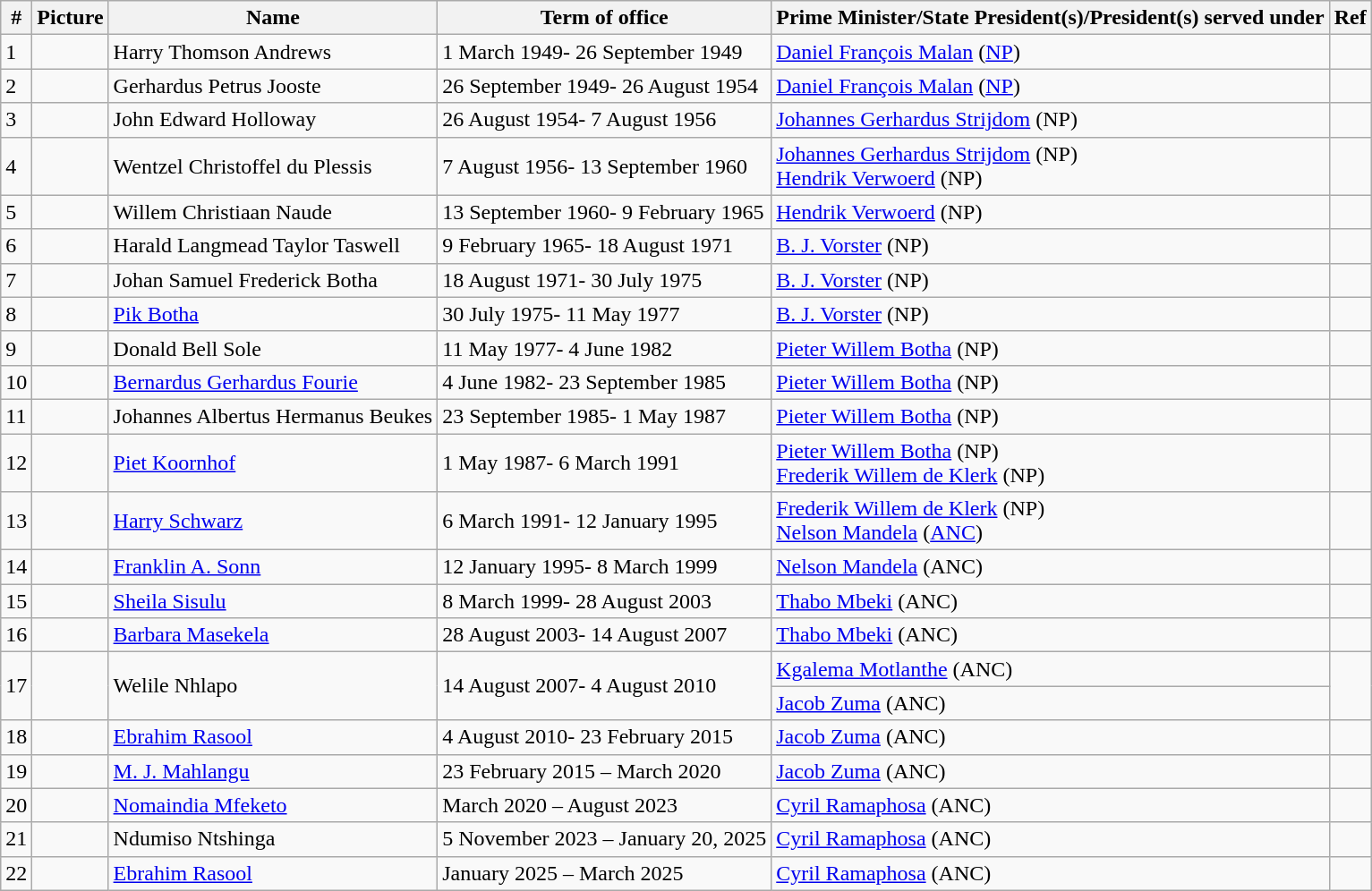<table class="wikitable">
<tr>
<th>#</th>
<th>Picture</th>
<th>Name</th>
<th>Term of office</th>
<th>Prime Minister/State President(s)/President(s) served under</th>
<th>Ref</th>
</tr>
<tr>
<td>1</td>
<td></td>
<td>Harry Thomson Andrews</td>
<td>1 March 1949- 26 September 1949</td>
<td><a href='#'>Daniel François Malan</a> (<a href='#'>NP</a>)</td>
<td></td>
</tr>
<tr>
<td>2</td>
<td></td>
<td>Gerhardus Petrus Jooste</td>
<td>26 September 1949- 26 August 1954</td>
<td><a href='#'>Daniel François Malan</a> (<a href='#'>NP</a>)</td>
<td></td>
</tr>
<tr>
<td>3</td>
<td></td>
<td>John Edward Holloway</td>
<td>26 August 1954- 7 August 1956</td>
<td><a href='#'>Johannes Gerhardus Strijdom</a> (NP)</td>
<td></td>
</tr>
<tr>
<td>4</td>
<td></td>
<td>Wentzel Christoffel du Plessis </td>
<td>7 August 1956- 13 September 1960</td>
<td><a href='#'>Johannes Gerhardus Strijdom</a> (NP) <br><a href='#'>Hendrik Verwoerd</a> (NP)</td>
<td></td>
</tr>
<tr>
<td>5</td>
<td></td>
<td>Willem Christiaan Naude</td>
<td>13 September 1960- 9 February 1965</td>
<td><a href='#'>Hendrik Verwoerd</a> (NP)</td>
<td></td>
</tr>
<tr>
<td>6</td>
<td></td>
<td>Harald Langmead Taylor Taswell </td>
<td>9 February 1965- 18 August 1971</td>
<td><a href='#'>B. J. Vorster</a> (NP)</td>
<td></td>
</tr>
<tr>
<td>7</td>
<td></td>
<td>Johan Samuel Frederick Botha</td>
<td>18 August 1971- 30 July 1975</td>
<td><a href='#'>B. J. Vorster</a> (NP)</td>
<td></td>
</tr>
<tr>
<td>8</td>
<td></td>
<td><a href='#'>Pik Botha</a></td>
<td>30 July 1975- 11 May 1977</td>
<td><a href='#'>B. J. Vorster</a> (NP)</td>
<td></td>
</tr>
<tr>
<td>9</td>
<td></td>
<td>Donald Bell Sole</td>
<td>11 May 1977- 4 June 1982</td>
<td><a href='#'>Pieter Willem Botha</a> (NP)</td>
<td></td>
</tr>
<tr>
<td>10</td>
<td></td>
<td><a href='#'>Bernardus Gerhardus Fourie</a></td>
<td>4 June 1982- 23 September 1985</td>
<td><a href='#'>Pieter Willem Botha</a> (NP)</td>
<td></td>
</tr>
<tr>
<td>11</td>
<td></td>
<td>Johannes Albertus Hermanus Beukes</td>
<td>23 September 1985- 1 May 1987</td>
<td><a href='#'>Pieter Willem Botha</a> (NP)</td>
<td></td>
</tr>
<tr>
<td>12</td>
<td></td>
<td><a href='#'>Piet Koornhof</a></td>
<td>1 May 1987- 6 March 1991</td>
<td><a href='#'>Pieter Willem Botha</a> (NP) <br><a href='#'>Frederik Willem de Klerk</a> (NP)</td>
<td></td>
</tr>
<tr>
<td>13</td>
<td></td>
<td><a href='#'>Harry Schwarz</a></td>
<td>6 March 1991- 12 January 1995</td>
<td><a href='#'>Frederik Willem de Klerk</a> (NP) <br> <a href='#'>Nelson Mandela</a> (<a href='#'>ANC</a>)</td>
<td></td>
</tr>
<tr>
<td>14</td>
<td></td>
<td><a href='#'>Franklin A. Sonn</a></td>
<td>12 January 1995- 8 March 1999</td>
<td><a href='#'>Nelson Mandela</a> (ANC)</td>
<td></td>
</tr>
<tr>
<td>15</td>
<td></td>
<td><a href='#'>Sheila Sisulu</a></td>
<td>8 March 1999- 28 August 2003</td>
<td><a href='#'>Thabo Mbeki</a> (ANC)</td>
<td></td>
</tr>
<tr>
<td>16</td>
<td></td>
<td><a href='#'>Barbara Masekela</a></td>
<td>28 August 2003- 14 August 2007</td>
<td><a href='#'>Thabo Mbeki</a> (ANC)</td>
<td></td>
</tr>
<tr>
<td rowspan="2">17</td>
<td rowspan="2"></td>
<td rowspan="2">Welile Nhlapo</td>
<td rowspan="2">14 August 2007- 4 August 2010</td>
<td><a href='#'>Kgalema Motlanthe</a> (ANC)</td>
<td rowspan="2"></td>
</tr>
<tr>
<td><a href='#'>Jacob Zuma</a> (ANC)</td>
</tr>
<tr>
<td>18</td>
<td></td>
<td><a href='#'>Ebrahim Rasool</a></td>
<td>4 August 2010- 23 February 2015</td>
<td><a href='#'>Jacob Zuma</a> (ANC)</td>
<td></td>
</tr>
<tr>
<td>19</td>
<td></td>
<td><a href='#'>M. J. Mahlangu</a></td>
<td>23 February 2015 – March 2020</td>
<td><a href='#'>Jacob Zuma</a> (ANC)</td>
<td></td>
</tr>
<tr>
<td>20</td>
<td></td>
<td><a href='#'>Nomaindia Mfeketo</a></td>
<td>March 2020 – August 2023</td>
<td><a href='#'>Cyril Ramaphosa</a> (ANC)</td>
<td></td>
</tr>
<tr>
<td>21</td>
<td></td>
<td>Ndumiso Ntshinga</td>
<td>5 November 2023 – January 20, 2025</td>
<td><a href='#'>Cyril Ramaphosa</a> (ANC)</td>
<td></td>
</tr>
<tr>
<td>22</td>
<td></td>
<td><a href='#'>Ebrahim Rasool</a></td>
<td>January 2025 – March 2025</td>
<td><a href='#'>Cyril Ramaphosa</a> (ANC)</td>
<td></td>
</tr>
</table>
